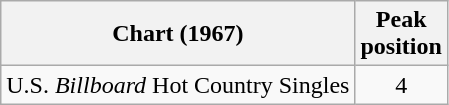<table class="wikitable">
<tr>
<th>Chart (1967)</th>
<th>Peak<br>position</th>
</tr>
<tr>
<td>U.S. <em>Billboard</em> Hot Country Singles</td>
<td align="center">4</td>
</tr>
</table>
